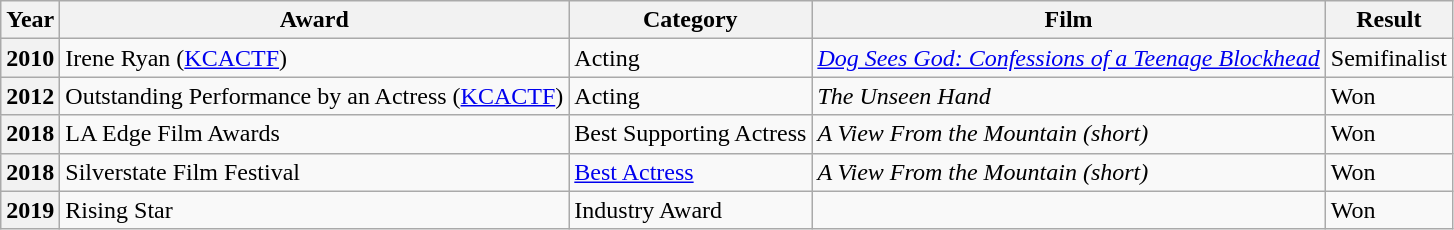<table class="wikitable sortable">
<tr>
<th>Year</th>
<th>Award</th>
<th>Category</th>
<th>Film</th>
<th>Result</th>
</tr>
<tr>
<th>2010</th>
<td>Irene Ryan (<a href='#'>KCACTF</a>)</td>
<td>Acting</td>
<td><em><a href='#'>Dog Sees God: Confessions of a Teenage Blockhead</a></em></td>
<td>Semifinalist</td>
</tr>
<tr>
<th>2012</th>
<td>Outstanding Performance by an Actress (<a href='#'>KCACTF</a>)</td>
<td>Acting</td>
<td><em>The Unseen Hand</em></td>
<td>Won</td>
</tr>
<tr>
<th>2018</th>
<td>LA Edge Film Awards</td>
<td>Best Supporting Actress</td>
<td><em>A View From the Mountain (short)</em></td>
<td>Won</td>
</tr>
<tr>
<th>2018</th>
<td>Silverstate Film Festival</td>
<td><a href='#'>Best Actress</a></td>
<td><em>A View From the Mountain (short)</em></td>
<td>Won</td>
</tr>
<tr>
<th>2019</th>
<td>Rising Star</td>
<td>Industry Award</td>
<td></td>
<td>Won</td>
</tr>
</table>
